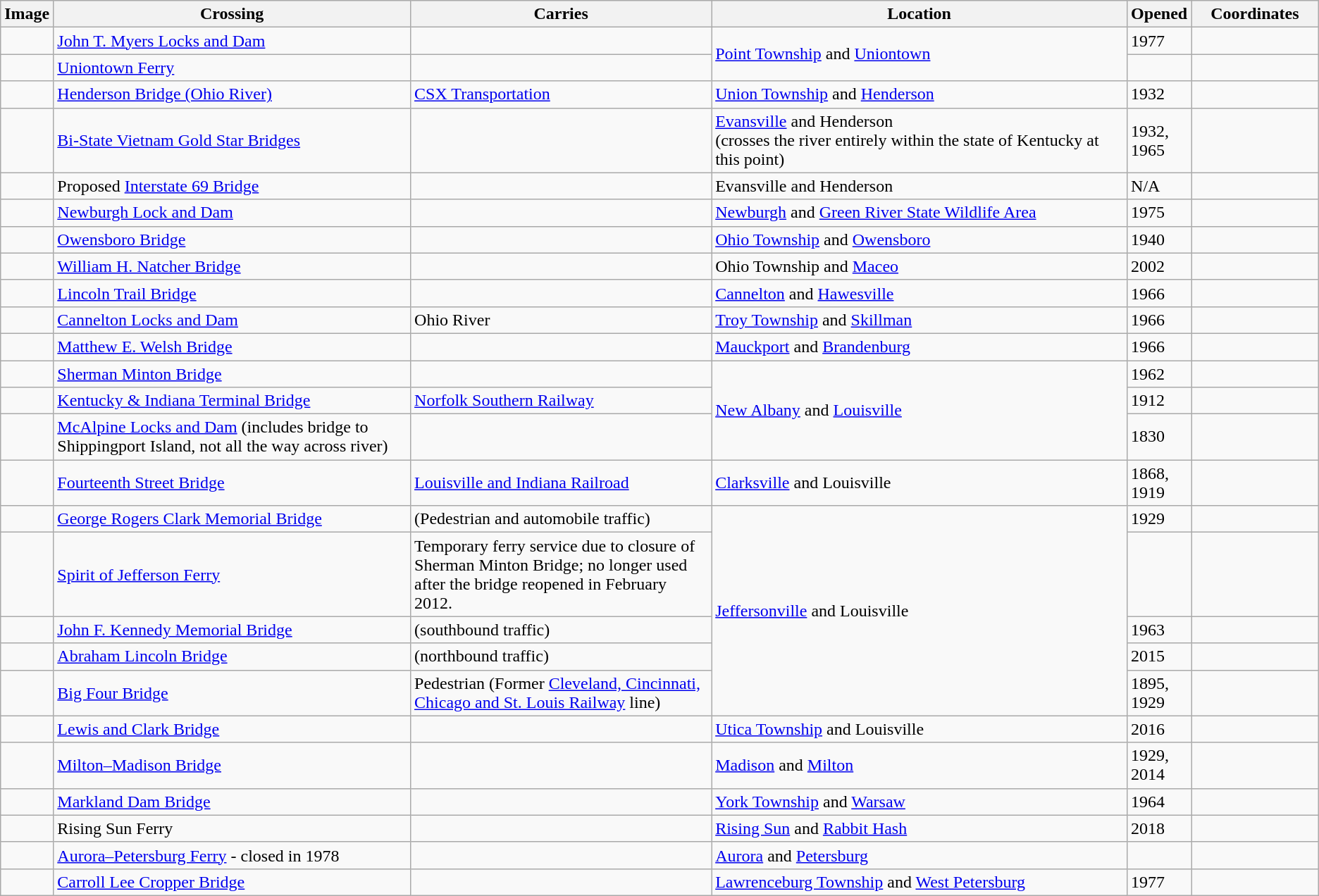<table class="wikitable sortable">
<tr>
<th>Image</th>
<th style="width:30%">Crossing</th>
<th style="width:25%">Carries</th>
<th style="width:35%">Location</th>
<th>Opened</th>
<th style="width:10%">Coordinates</th>
</tr>
<tr>
<td></td>
<td><a href='#'>John T. Myers Locks and Dam</a></td>
<td></td>
<td rowspan="2"><a href='#'>Point Township</a> and <a href='#'>Uniontown</a></td>
<td>1977</td>
<td></td>
</tr>
<tr>
<td></td>
<td><a href='#'>Uniontown Ferry</a></td>
<td></td>
<td></td>
<td></td>
</tr>
<tr>
<td></td>
<td><a href='#'>Henderson Bridge (Ohio River)</a></td>
<td><a href='#'>CSX Transportation</a></td>
<td><a href='#'>Union Township</a> and <a href='#'>Henderson</a></td>
<td>1932</td>
<td></td>
</tr>
<tr>
<td></td>
<td><a href='#'>Bi-State Vietnam Gold Star Bridges</a></td>
<td></td>
<td><a href='#'>Evansville</a> and Henderson<br>(crosses the river entirely within the state of Kentucky at this point)</td>
<td>1932, 1965</td>
<td></td>
</tr>
<tr>
<td></td>
<td>Proposed <a href='#'>Interstate 69 Bridge</a></td>
<td></td>
<td>Evansville and Henderson</td>
<td>N/A</td>
<td></td>
</tr>
<tr>
<td></td>
<td><a href='#'>Newburgh Lock and Dam</a></td>
<td></td>
<td><a href='#'>Newburgh</a> and <a href='#'>Green River State Wildlife Area</a></td>
<td>1975</td>
<td></td>
</tr>
<tr>
<td></td>
<td><a href='#'>Owensboro Bridge</a></td>
<td></td>
<td><a href='#'>Ohio Township</a> and <a href='#'>Owensboro</a></td>
<td>1940</td>
<td></td>
</tr>
<tr>
<td></td>
<td><a href='#'>William H. Natcher Bridge</a></td>
<td></td>
<td>Ohio Township and <a href='#'>Maceo</a></td>
<td>2002</td>
<td></td>
</tr>
<tr>
<td></td>
<td><a href='#'>Lincoln Trail Bridge</a></td>
<td></td>
<td><a href='#'>Cannelton</a> and <a href='#'>Hawesville</a></td>
<td>1966</td>
<td></td>
</tr>
<tr>
<td></td>
<td><a href='#'>Cannelton Locks and Dam</a></td>
<td>Ohio River</td>
<td><a href='#'>Troy Township</a> and <a href='#'>Skillman</a></td>
<td>1966</td>
<td></td>
</tr>
<tr>
<td></td>
<td><a href='#'>Matthew E. Welsh Bridge</a></td>
<td></td>
<td><a href='#'>Mauckport</a> and <a href='#'>Brandenburg</a></td>
<td>1966</td>
<td></td>
</tr>
<tr>
<td></td>
<td><a href='#'>Sherman Minton Bridge</a></td>
<td></td>
<td rowspan="3"><a href='#'>New Albany</a> and <a href='#'>Louisville</a></td>
<td>1962</td>
<td></td>
</tr>
<tr>
<td></td>
<td><a href='#'>Kentucky & Indiana Terminal Bridge</a></td>
<td><a href='#'>Norfolk Southern Railway</a></td>
<td>1912</td>
<td></td>
</tr>
<tr>
<td></td>
<td><a href='#'>McAlpine Locks and Dam</a> (includes bridge to Shippingport Island, not all the way across river)</td>
<td></td>
<td>1830</td>
<td></td>
</tr>
<tr>
<td></td>
<td><a href='#'>Fourteenth Street Bridge</a></td>
<td><a href='#'>Louisville and Indiana Railroad</a></td>
<td><a href='#'>Clarksville</a> and Louisville</td>
<td>1868, 1919</td>
<td></td>
</tr>
<tr>
<td></td>
<td><a href='#'>George Rogers Clark Memorial Bridge</a></td>
<td>  (Pedestrian and automobile traffic)</td>
<td rowspan="5"><a href='#'>Jeffersonville</a> and Louisville</td>
<td>1929</td>
<td></td>
</tr>
<tr>
<td></td>
<td><a href='#'>Spirit of Jefferson Ferry</a></td>
<td>Temporary ferry service due to closure of Sherman Minton Bridge; no longer used after the bridge reopened in February 2012.</td>
<td></td>
<td></td>
</tr>
<tr>
<td></td>
<td><a href='#'>John F. Kennedy Memorial Bridge</a></td>
<td> (southbound traffic)</td>
<td>1963</td>
<td></td>
</tr>
<tr>
<td></td>
<td><a href='#'>Abraham Lincoln Bridge</a></td>
<td> (northbound traffic)</td>
<td>2015</td>
<td></td>
</tr>
<tr>
<td></td>
<td><a href='#'>Big Four Bridge</a></td>
<td>Pedestrian (Former <a href='#'>Cleveland, Cincinnati, Chicago and St. Louis Railway</a> line)</td>
<td>1895, 1929</td>
<td></td>
</tr>
<tr>
<td></td>
<td><a href='#'>Lewis and Clark Bridge</a></td>
<td></td>
<td><a href='#'>Utica Township</a> and Louisville</td>
<td>2016</td>
<td></td>
</tr>
<tr>
<td></td>
<td><a href='#'>Milton–Madison Bridge</a></td>
<td></td>
<td><a href='#'>Madison</a> and <a href='#'>Milton</a></td>
<td>1929, 2014</td>
<td></td>
</tr>
<tr>
<td></td>
<td><a href='#'>Markland Dam Bridge</a></td>
<td></td>
<td><a href='#'>York Township</a> and <a href='#'>Warsaw</a></td>
<td>1964</td>
<td></td>
</tr>
<tr>
<td></td>
<td>Rising Sun Ferry</td>
<td></td>
<td><a href='#'>Rising Sun</a> and <a href='#'>Rabbit Hash</a></td>
<td>2018</td>
<td></td>
</tr>
<tr>
<td></td>
<td><a href='#'>Aurora–Petersburg Ferry</a> - closed in 1978</td>
<td></td>
<td><a href='#'>Aurora</a> and <a href='#'>Petersburg</a></td>
<td></td>
<td></td>
</tr>
<tr>
<td></td>
<td><a href='#'>Carroll Lee Cropper Bridge</a></td>
<td></td>
<td><a href='#'>Lawrenceburg Township</a> and <a href='#'>West Petersburg</a></td>
<td>1977</td>
<td></td>
</tr>
</table>
